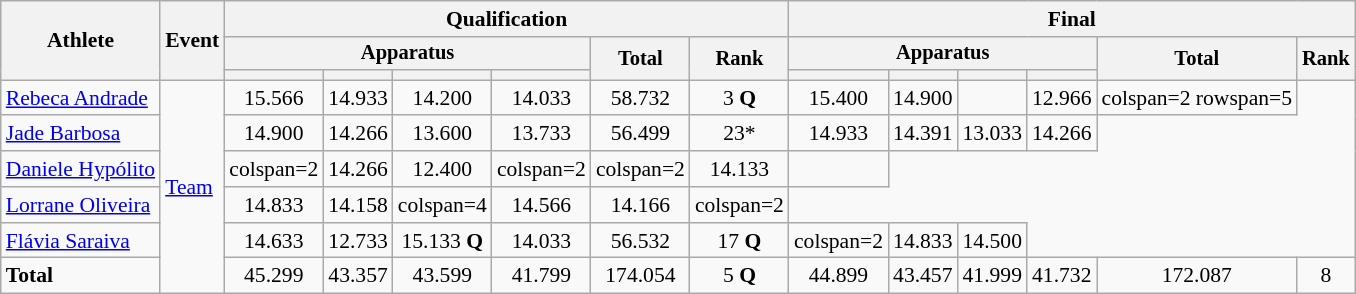<table class="wikitable" style="font-size:90%">
<tr>
<th rowspan=3>Athlete</th>
<th rowspan=3>Event</th>
<th colspan=6>Qualification</th>
<th colspan=6>Final</th>
</tr>
<tr style="font-size:95%">
<th colspan=4>Apparatus</th>
<th rowspan=2>Total</th>
<th rowspan=2>Rank</th>
<th colspan=4>Apparatus</th>
<th rowspan=2>Total</th>
<th rowspan=2>Rank</th>
</tr>
<tr style="font-size:95%">
<th></th>
<th></th>
<th></th>
<th></th>
<th></th>
<th></th>
<th></th>
<th></th>
</tr>
<tr align=center>
<td align=left><a href='#'>Rebeca Andrade</a></td>
<td align=left rowspan=6><a href='#'>Team</a></td>
<td>15.566</td>
<td>14.933</td>
<td>14.200</td>
<td>14.033</td>
<td>58.732</td>
<td>3 <strong>Q</strong></td>
<td>15.400</td>
<td>14.900</td>
<td></td>
<td>12.966</td>
<td>colspan=2 rowspan=5 </td>
</tr>
<tr align=center>
<td align=left><a href='#'>Jade Barbosa</a></td>
<td>14.900</td>
<td>14.266</td>
<td>13.600</td>
<td>13.733</td>
<td>56.499</td>
<td>23*</td>
<td>14.933</td>
<td>14.391</td>
<td>13.033</td>
<td>14.266</td>
</tr>
<tr align=center>
<td align=left><a href='#'>Daniele Hypólito</a></td>
<td>colspan=2 </td>
<td>14.266</td>
<td>12.400</td>
<td>colspan=2 </td>
<td>colspan=2 </td>
<td>14.133</td>
<td></td>
</tr>
<tr align=center>
<td align=left><a href='#'>Lorrane Oliveira</a></td>
<td>14.833</td>
<td>14.158</td>
<td>colspan=4 </td>
<td>14.566</td>
<td>14.166</td>
<td>colspan=2 </td>
</tr>
<tr align=center>
<td align=left><a href='#'>Flávia Saraiva</a></td>
<td>14.633</td>
<td>12.733</td>
<td>15.133 <strong>Q</strong></td>
<td>14.033</td>
<td>56.532</td>
<td>17 <strong>Q</strong></td>
<td>colspan=2 </td>
<td>14.833</td>
<td>14.500</td>
</tr>
<tr align=center>
<td align=left><strong>Total</strong></td>
<td>45.299</td>
<td>43.357</td>
<td>43.599</td>
<td>41.799</td>
<td>174.054</td>
<td>5 <strong>Q</strong></td>
<td>44.899</td>
<td>43.457</td>
<td>41.999</td>
<td>41.732</td>
<td>172.087</td>
<td>8</td>
</tr>
</table>
